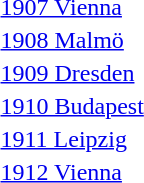<table>
<tr>
<td><a href='#'>1907 Vienna</a></td>
<td></td>
<td></td>
<td></td>
</tr>
<tr>
<td><a href='#'>1908 Malmö</a></td>
<td></td>
<td></td>
<td></td>
</tr>
<tr>
<td><a href='#'>1909 Dresden</a></td>
<td></td>
<td></td>
<td></td>
</tr>
<tr>
<td><a href='#'>1910 Budapest</a></td>
<td></td>
<td></td>
<td></td>
</tr>
<tr>
<td><a href='#'>1911 Leipzig</a></td>
<td></td>
<td></td>
<td></td>
</tr>
<tr>
<td><a href='#'>1912 Vienna</a></td>
<td></td>
<td></td>
<td></td>
</tr>
</table>
